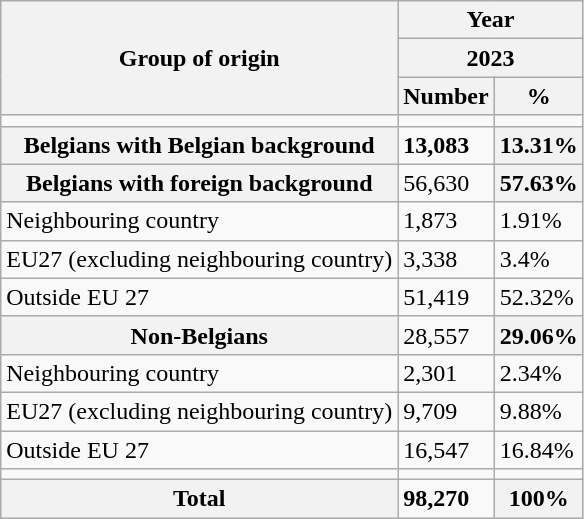<table class="wikitable sortable mw-collapsible">
<tr>
<th rowspan="3">Group of origin</th>
<th colspan="2">Year</th>
</tr>
<tr>
<th colspan="2">2023</th>
</tr>
<tr>
<th>Number</th>
<th>%</th>
</tr>
<tr>
<td></td>
<td></td>
<td></td>
</tr>
<tr>
<th>Belgians with Belgian background</th>
<td><strong>13,083</strong></td>
<th>13.31%</th>
</tr>
<tr>
<th>Belgians with foreign background</th>
<td>56,630</td>
<th>57.63%</th>
</tr>
<tr>
<td>Neighbouring country</td>
<td>1,873</td>
<td>1.91%</td>
</tr>
<tr>
<td>EU27 (excluding neighbouring country)</td>
<td>3,338</td>
<td>3.4%</td>
</tr>
<tr>
<td>Outside EU 27</td>
<td>51,419</td>
<td>52.32%</td>
</tr>
<tr>
<th>Non-Belgians</th>
<td>28,557</td>
<th>29.06%</th>
</tr>
<tr>
<td>Neighbouring country</td>
<td>2,301</td>
<td>2.34%</td>
</tr>
<tr>
<td>EU27 (excluding neighbouring country)</td>
<td>9,709</td>
<td>9.88%</td>
</tr>
<tr>
<td>Outside EU 27</td>
<td>16,547</td>
<td>16.84%</td>
</tr>
<tr>
<td></td>
<td></td>
<td></td>
</tr>
<tr>
<th>Total</th>
<td><strong>98,270</strong></td>
<th>100%</th>
</tr>
</table>
